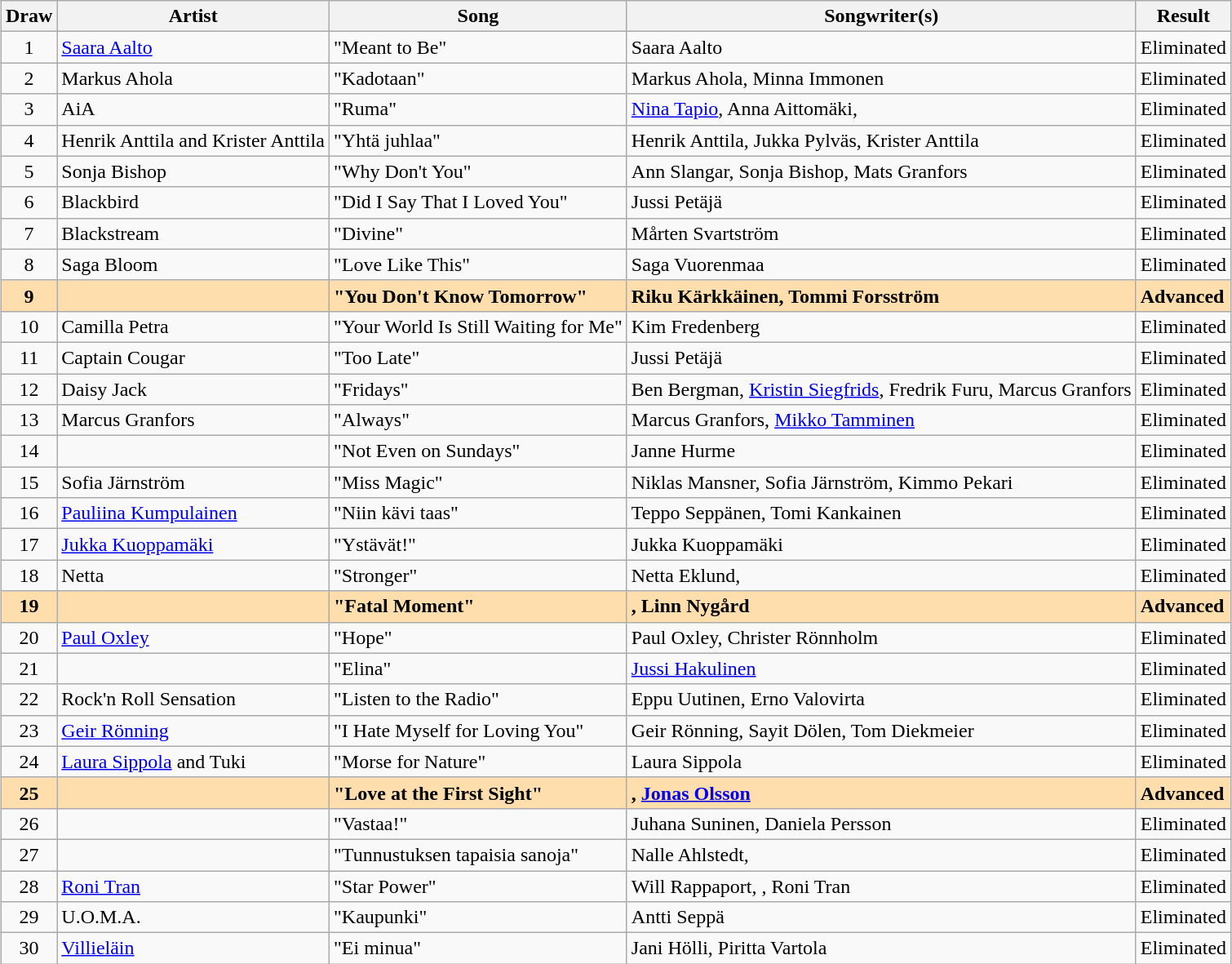<table class="wikitable collapsible" style="margin: 1em auto 1em auto; text-align:center">
<tr>
<th>Draw</th>
<th>Artist</th>
<th>Song</th>
<th>Songwriter(s)</th>
<th>Result</th>
</tr>
<tr>
<td>1</td>
<td align="left"><a href='#'>Saara Aalto</a></td>
<td align="left">"Meant to Be"</td>
<td align="left">Saara Aalto</td>
<td align="left">Eliminated</td>
</tr>
<tr>
<td>2</td>
<td align="left">Markus Ahola</td>
<td align="left">"Kadotaan"</td>
<td align="left">Markus Ahola, Minna Immonen</td>
<td align="left">Eliminated</td>
</tr>
<tr>
<td>3</td>
<td align="left">AiA</td>
<td align="left">"Ruma"</td>
<td align="left"><a href='#'>Nina Tapio</a>, Anna Aittomäki, </td>
<td align="left">Eliminated</td>
</tr>
<tr>
<td>4</td>
<td align="left">Henrik Anttila and Krister Anttila</td>
<td align="left">"Yhtä juhlaa"</td>
<td align="left">Henrik Anttila, Jukka Pylväs, Krister Anttila</td>
<td align="left">Eliminated</td>
</tr>
<tr>
<td>5</td>
<td align="left">Sonja Bishop</td>
<td align="left">"Why Don't You"</td>
<td align="left">Ann Slangar, Sonja Bishop, Mats Granfors</td>
<td align="left">Eliminated</td>
</tr>
<tr>
<td>6</td>
<td align="left">Blackbird</td>
<td align="left">"Did I Say That I Loved You"</td>
<td align="left">Jussi Petäjä</td>
<td align="left">Eliminated</td>
</tr>
<tr>
<td>7</td>
<td align="left">Blackstream</td>
<td align="left">"Divine"</td>
<td align="left">Mårten Svartström</td>
<td align="left">Eliminated</td>
</tr>
<tr>
<td>8</td>
<td align="left">Saga Bloom</td>
<td align="left">"Love Like This"</td>
<td align="left">Saga Vuorenmaa</td>
<td align="left">Eliminated</td>
</tr>
<tr style="font-weight:bold; background:navajowhite;">
<td>9</td>
<td align="left"></td>
<td align="left">"You Don't Know Tomorrow"</td>
<td align="left">Riku Kärkkäinen, Tommi Forsström</td>
<td align="left">Advanced</td>
</tr>
<tr>
<td>10</td>
<td align="left">Camilla Petra</td>
<td align="left">"Your World Is Still Waiting for Me"</td>
<td align="left">Kim Fredenberg</td>
<td align="left">Eliminated</td>
</tr>
<tr>
<td>11</td>
<td align="left">Captain Cougar</td>
<td align="left">"Too Late"</td>
<td align="left">Jussi Petäjä</td>
<td align="left">Eliminated</td>
</tr>
<tr>
<td>12</td>
<td align="left">Daisy Jack</td>
<td align="left">"Fridays"</td>
<td align="left">Ben Bergman, <a href='#'>Kristin Siegfrids</a>, Fredrik Furu, Marcus Granfors</td>
<td align="left">Eliminated</td>
</tr>
<tr>
<td>13</td>
<td align="left">Marcus Granfors</td>
<td align="left">"Always"</td>
<td align="left">Marcus Granfors, <a href='#'>Mikko Tamminen</a></td>
<td align="left">Eliminated</td>
</tr>
<tr>
<td>14</td>
<td align="left"></td>
<td align="left">"Not Even on Sundays"</td>
<td align="left">Janne Hurme</td>
<td align="left">Eliminated</td>
</tr>
<tr>
<td>15</td>
<td align="left">Sofia Järnström</td>
<td align="left">"Miss Magic"</td>
<td align="left">Niklas Mansner, Sofia Järnström, Kimmo Pekari</td>
<td align="left">Eliminated</td>
</tr>
<tr>
<td>16</td>
<td align="left"><a href='#'>Pauliina Kumpulainen</a></td>
<td align="left">"Niin kävi taas"</td>
<td align="left">Teppo Seppänen, Tomi Kankainen</td>
<td align="left">Eliminated</td>
</tr>
<tr>
<td>17</td>
<td align="left"><a href='#'>Jukka Kuoppamäki</a></td>
<td align="left">"Ystävät!"</td>
<td align="left">Jukka Kuoppamäki</td>
<td align="left">Eliminated</td>
</tr>
<tr>
<td>18</td>
<td align="left">Netta</td>
<td align="left">"Stronger"</td>
<td align="left">Netta Eklund, </td>
<td align="left">Eliminated</td>
</tr>
<tr style="font-weight:bold; background:navajowhite;">
<td>19</td>
<td align="left"></td>
<td align="left">"Fatal Moment"</td>
<td align="left">, Linn Nygård</td>
<td align="left">Advanced</td>
</tr>
<tr>
<td>20</td>
<td align="left"><a href='#'>Paul Oxley</a></td>
<td align="left">"Hope"</td>
<td align="left">Paul Oxley, Christer Rönnholm</td>
<td align="left">Eliminated</td>
</tr>
<tr>
<td>21</td>
<td align="left"></td>
<td align="left">"Elina"</td>
<td align="left"><a href='#'>Jussi Hakulinen</a></td>
<td align="left">Eliminated</td>
</tr>
<tr>
<td>22</td>
<td align="left">Rock'n Roll Sensation</td>
<td align="left">"Listen to the Radio"</td>
<td align="left">Eppu Uutinen, Erno Valovirta</td>
<td align="left">Eliminated</td>
</tr>
<tr>
<td>23</td>
<td align="left"><a href='#'>Geir Rönning</a></td>
<td align="left">"I Hate Myself for Loving You"</td>
<td align="left">Geir Rönning, Sayit Dölen, Tom Diekmeier</td>
<td align="left">Eliminated</td>
</tr>
<tr>
<td>24</td>
<td align="left"><a href='#'>Laura Sippola</a> and Tuki</td>
<td align="left">"Morse for Nature"</td>
<td align="left">Laura Sippola</td>
<td align="left">Eliminated</td>
</tr>
<tr style="font-weight:bold; background:navajowhite;">
<td>25</td>
<td align="left"></td>
<td align="left">"Love at the First Sight"</td>
<td align="left">, <a href='#'>Jonas Olsson</a></td>
<td align="left">Advanced</td>
</tr>
<tr>
<td>26</td>
<td align="left"></td>
<td align="left">"Vastaa!"</td>
<td align="left">Juhana Suninen, Daniela Persson</td>
<td align="left">Eliminated</td>
</tr>
<tr>
<td>27</td>
<td align="left"></td>
<td align="left">"Tunnustuksen tapaisia sanoja"</td>
<td align="left">Nalle Ahlstedt, </td>
<td align="left">Eliminated</td>
</tr>
<tr>
<td>28</td>
<td align="left"><a href='#'>Roni Tran</a></td>
<td align="left">"Star Power"</td>
<td align="left">Will Rappaport, , Roni Tran</td>
<td align="left">Eliminated</td>
</tr>
<tr>
<td>29</td>
<td align="left">U.O.M.A.</td>
<td align="left">"Kaupunki"</td>
<td align="left">Antti Seppä</td>
<td align="left">Eliminated</td>
</tr>
<tr>
<td>30</td>
<td align="left"><a href='#'>Villieläin</a></td>
<td align="left">"Ei minua"</td>
<td align="left">Jani Hölli, Piritta Vartola</td>
<td align="left">Eliminated</td>
</tr>
</table>
